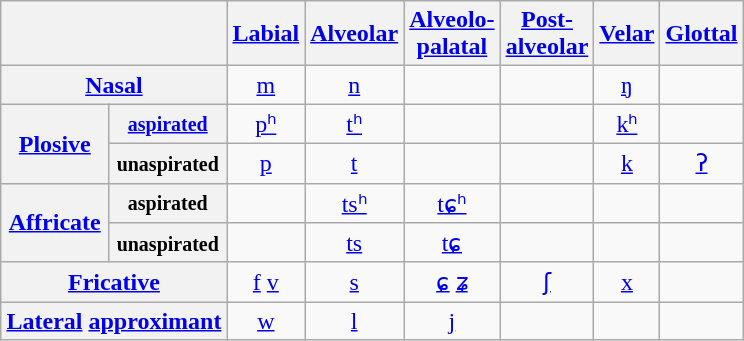<table class="wikitable IPA" style="text-align:center; margin:1em auto 1em auto">
<tr>
<th colspan=2> </th>
<th><a href='#'>Labial</a></th>
<th><a href='#'>Alveolar</a></th>
<th><a href='#'>Alveolo-<br>palatal</a></th>
<th><a href='#'>Post-<br>alveolar</a></th>
<th><a href='#'>Velar</a></th>
<th><a href='#'>Glottal</a></th>
</tr>
<tr>
<th colspan=2><a href='#'>Nasal</a></th>
<td><a href='#'>m</a></td>
<td><a href='#'>n</a></td>
<td> </td>
<td></td>
<td><a href='#'>ŋ</a></td>
<td></td>
</tr>
<tr>
<th rowspan=2><a href='#'>Plosive</a></th>
<th><small><a href='#'>aspirated</a></small></th>
<td><a href='#'>pʰ</a></td>
<td><a href='#'>tʰ</a></td>
<td> </td>
<td> </td>
<td><a href='#'>kʰ</a></td>
<td> </td>
</tr>
<tr>
<th><small>unaspirated</small></th>
<td><a href='#'>p</a></td>
<td><a href='#'>t</a></td>
<td> </td>
<td> </td>
<td><a href='#'>k</a></td>
<td><a href='#'>ʔ</a></td>
</tr>
<tr>
<th rowspan=2><a href='#'>Affricate</a></th>
<th><small>aspirated</small></th>
<td> </td>
<td><a href='#'>tsʰ</a></td>
<td><a href='#'>tɕʰ</a></td>
<td></td>
<td> </td>
<td> </td>
</tr>
<tr>
<th><small>unaspirated</small></th>
<td> </td>
<td><a href='#'>ts</a></td>
<td><a href='#'>tɕ</a></td>
<td></td>
<td> </td>
<td> </td>
</tr>
<tr>
<th colspan=2><a href='#'>Fricative</a></th>
<td><a href='#'>f</a> <a href='#'>v</a></td>
<td><a href='#'>s</a></td>
<td><a href='#'>ɕ</a> <a href='#'>ʑ</a></td>
<td><a href='#'>ʃ</a></td>
<td><a href='#'>x</a></td>
<td></td>
</tr>
<tr>
<th colspan=2><a href='#'>Lateral</a> <a href='#'>approximant</a></th>
<td><a href='#'>w</a></td>
<td><a href='#'>l</a></td>
<td><a href='#'>j</a></td>
<td> </td>
<td> </td>
<td> </td>
</tr>
</table>
